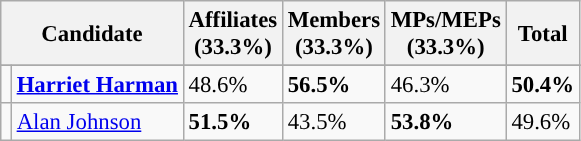<table class="wikitable" style="font-size:95%">
<tr>
<th scope="col"; colspan=2>Candidate</th>
<th scope="col">Affiliates <br> (33.3%)</th>
<th scope="col">Members <br> (33.3%)</th>
<th scope="col">MPs/MEPs <br> (33.3%)</th>
<th scope="col">Total</th>
</tr>
<tr>
</tr>
<tr>
<td style="background-color: "></td>
<td scope=“row”><strong><a href='#'>Harriet Harman</a></strong> </td>
<td>48.6%</td>
<td><strong>56.5%</strong></td>
<td>46.3%</td>
<td><strong>50.4%</strong></td>
</tr>
<tr>
<td style="background-color: "></td>
<td scope=“row”><a href='#'>Alan Johnson</a></td>
<td><strong>51.5%</strong></td>
<td>43.5%</td>
<td><strong>53.8%</strong></td>
<td>49.6%</td>
</tr>
</table>
